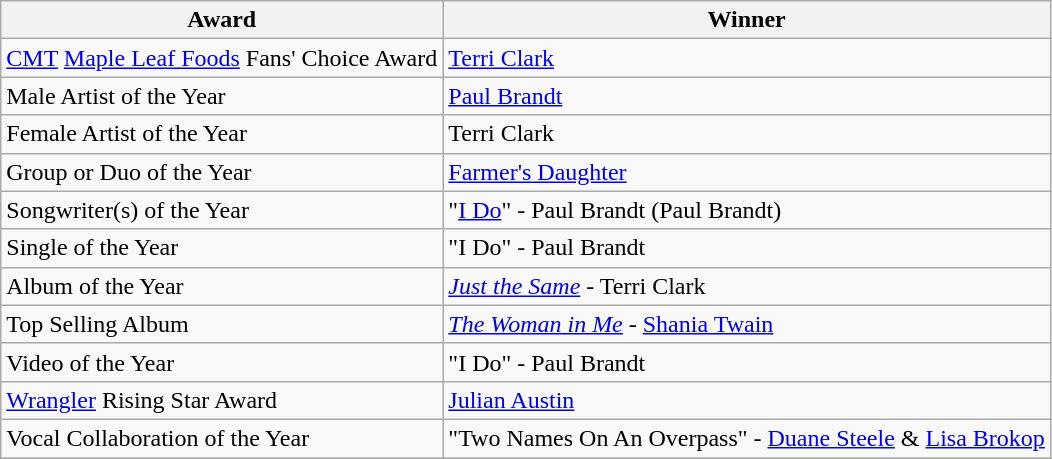<table class="wikitable">
<tr>
<th>Award</th>
<th>Winner</th>
</tr>
<tr>
<td><a href='#'>CMT</a> <a href='#'>Maple Leaf Foods</a> Fans' Choice Award</td>
<td><a href='#'>Terri Clark</a></td>
</tr>
<tr>
<td>Male Artist of the Year</td>
<td><a href='#'>Paul Brandt</a></td>
</tr>
<tr>
<td>Female Artist of the Year</td>
<td>Terri Clark</td>
</tr>
<tr>
<td>Group or Duo of the Year</td>
<td><a href='#'>Farmer's Daughter</a></td>
</tr>
<tr>
<td>Songwriter(s) of the Year</td>
<td>"<a href='#'>I Do</a>" - Paul Brandt (Paul Brandt)</td>
</tr>
<tr>
<td>Single of the Year</td>
<td>"I Do" - Paul Brandt</td>
</tr>
<tr>
<td>Album of the Year</td>
<td><em><a href='#'>Just the Same</a></em> - Terri Clark</td>
</tr>
<tr>
<td>Top Selling Album</td>
<td><em><a href='#'>The Woman in Me</a></em> - <a href='#'>Shania Twain</a></td>
</tr>
<tr>
<td>Video of the Year</td>
<td>"I Do" - Paul Brandt</td>
</tr>
<tr>
<td><a href='#'>Wrangler</a> Rising Star Award</td>
<td><a href='#'>Julian Austin</a></td>
</tr>
<tr>
<td>Vocal Collaboration of the Year</td>
<td>"Two Names On An Overpass" - <a href='#'>Duane Steele</a> & <a href='#'>Lisa Brokop</a></td>
</tr>
<tr>
</tr>
</table>
